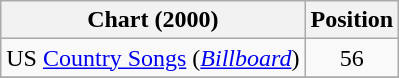<table class="wikitable sortable">
<tr>
<th scope="col">Chart (2000)</th>
<th scope="col">Position</th>
</tr>
<tr>
<td>US <a href='#'>Country Songs</a> (<em><a href='#'>Billboard</a></em>)</td>
<td align="center">56</td>
</tr>
<tr>
</tr>
</table>
